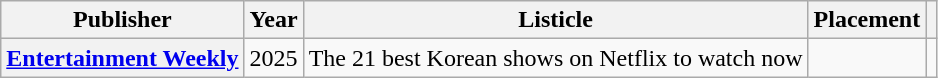<table class="wikitable plainrowheaders sortable">
<tr>
<th scope="col">Publisher</th>
<th scope="col">Year</th>
<th scope="col">Listicle</th>
<th scope="col">Placement</th>
<th scope="col" class="unsortable"></th>
</tr>
<tr>
<th scope="row"><a href='#'>Entertainment Weekly</a></th>
<td>2025</td>
<td>The 21 best Korean shows on Netflix to watch now</td>
<td></td>
<td></td>
</tr>
</table>
